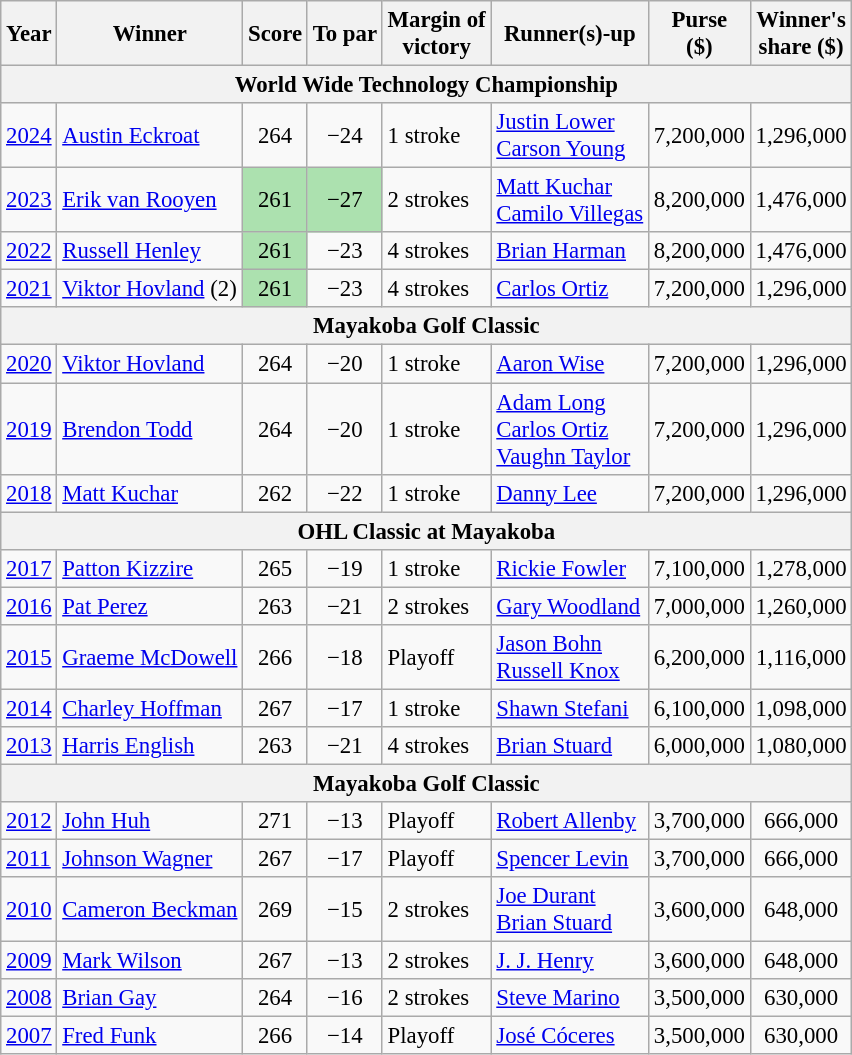<table class="wikitable" style="font-size:95%">
<tr>
<th>Year</th>
<th>Winner</th>
<th>Score</th>
<th>To par</th>
<th>Margin of<br>victory</th>
<th>Runner(s)-up</th>
<th>Purse<br>($)</th>
<th>Winner's<br>share ($)</th>
</tr>
<tr>
<th colspan=10>World Wide Technology Championship</th>
</tr>
<tr>
<td><a href='#'>2024</a></td>
<td> <a href='#'>Austin Eckroat</a></td>
<td align=center>264</td>
<td align=center>−24</td>
<td>1 stroke</td>
<td> <a href='#'>Justin Lower</a><br> <a href='#'>Carson Young</a></td>
<td align=center>7,200,000</td>
<td align=center>1,296,000</td>
</tr>
<tr>
<td><a href='#'>2023</a></td>
<td> <a href='#'>Erik van Rooyen</a></td>
<td style="text-align: center; background: #ACE1AF">261</td>
<td style="text-align: center; background: #ACE1AF">−27</td>
<td>2 strokes</td>
<td> <a href='#'>Matt Kuchar</a><br> <a href='#'>Camilo Villegas</a></td>
<td align=center>8,200,000</td>
<td align=center>1,476,000</td>
</tr>
<tr>
<td><a href='#'>2022</a></td>
<td> <a href='#'>Russell Henley</a></td>
<td style="text-align: center; background: #ACE1AF">261</td>
<td align=center>−23</td>
<td>4 strokes</td>
<td> <a href='#'>Brian Harman</a></td>
<td align=center>8,200,000</td>
<td align=center>1,476,000</td>
</tr>
<tr>
<td><a href='#'>2021</a></td>
<td> <a href='#'>Viktor Hovland</a> (2)</td>
<td style="text-align: center; background: #ACE1AF">261</td>
<td align=center>−23</td>
<td>4 strokes</td>
<td> <a href='#'>Carlos Ortiz</a></td>
<td align=center>7,200,000</td>
<td align=center>1,296,000</td>
</tr>
<tr>
<th colspan=10>Mayakoba Golf Classic</th>
</tr>
<tr>
<td><a href='#'>2020</a></td>
<td> <a href='#'>Viktor Hovland</a></td>
<td align=center>264</td>
<td align=center>−20</td>
<td>1 stroke</td>
<td> <a href='#'>Aaron Wise</a></td>
<td align=center>7,200,000</td>
<td align=center>1,296,000</td>
</tr>
<tr>
<td><a href='#'>2019</a></td>
<td> <a href='#'>Brendon Todd</a></td>
<td align=center>264</td>
<td align=center>−20</td>
<td>1 stroke</td>
<td> <a href='#'>Adam Long</a><br> <a href='#'>Carlos Ortiz</a><br> <a href='#'>Vaughn Taylor</a></td>
<td align=center>7,200,000</td>
<td align=center>1,296,000</td>
</tr>
<tr>
<td><a href='#'>2018</a></td>
<td> <a href='#'>Matt Kuchar</a></td>
<td align=center>262</td>
<td align=center>−22</td>
<td>1 stroke</td>
<td> <a href='#'>Danny Lee</a></td>
<td align=center>7,200,000</td>
<td align=center>1,296,000</td>
</tr>
<tr>
<th colspan=10>OHL Classic at Mayakoba</th>
</tr>
<tr>
<td><a href='#'>2017</a></td>
<td> <a href='#'>Patton Kizzire</a></td>
<td align=center>265</td>
<td align=center>−19</td>
<td>1 stroke</td>
<td> <a href='#'>Rickie Fowler</a></td>
<td align=center>7,100,000</td>
<td align=center>1,278,000</td>
</tr>
<tr>
<td><a href='#'>2016</a></td>
<td> <a href='#'>Pat Perez</a></td>
<td align=center>263</td>
<td align=center>−21</td>
<td>2 strokes</td>
<td> <a href='#'>Gary Woodland</a></td>
<td align=center>7,000,000</td>
<td align=center>1,260,000</td>
</tr>
<tr>
<td><a href='#'>2015</a></td>
<td> <a href='#'>Graeme McDowell</a></td>
<td align=center>266</td>
<td align=center>−18</td>
<td>Playoff</td>
<td> <a href='#'>Jason Bohn</a><br> <a href='#'>Russell Knox</a></td>
<td align=center>6,200,000</td>
<td align=center>1,116,000</td>
</tr>
<tr>
<td><a href='#'>2014</a></td>
<td> <a href='#'>Charley Hoffman</a></td>
<td align=center>267</td>
<td align=center>−17</td>
<td>1 stroke</td>
<td> <a href='#'>Shawn Stefani</a></td>
<td align=center>6,100,000</td>
<td align=center>1,098,000</td>
</tr>
<tr>
<td><a href='#'>2013</a></td>
<td> <a href='#'>Harris English</a></td>
<td align=center>263</td>
<td align=center>−21</td>
<td>4 strokes</td>
<td> <a href='#'>Brian Stuard</a></td>
<td align=center>6,000,000</td>
<td align=center>1,080,000</td>
</tr>
<tr>
<th colspan=10>Mayakoba Golf Classic</th>
</tr>
<tr>
<td><a href='#'>2012</a></td>
<td> <a href='#'>John Huh</a></td>
<td align=center>271</td>
<td align=center>−13</td>
<td>Playoff</td>
<td> <a href='#'>Robert Allenby</a></td>
<td align=center>3,700,000</td>
<td align=center>666,000</td>
</tr>
<tr>
<td><a href='#'>2011</a></td>
<td> <a href='#'>Johnson Wagner</a></td>
<td align=center>267</td>
<td align=center>−17</td>
<td>Playoff</td>
<td> <a href='#'>Spencer Levin</a></td>
<td align=center>3,700,000</td>
<td align=center>666,000</td>
</tr>
<tr>
<td><a href='#'>2010</a></td>
<td> <a href='#'>Cameron Beckman</a></td>
<td align=center>269</td>
<td align=center>−15</td>
<td>2 strokes</td>
<td> <a href='#'>Joe Durant</a><br> <a href='#'>Brian Stuard</a></td>
<td align=center>3,600,000</td>
<td align=center>648,000</td>
</tr>
<tr>
<td><a href='#'>2009</a></td>
<td> <a href='#'>Mark Wilson</a></td>
<td align=center>267</td>
<td align=center>−13</td>
<td>2 strokes</td>
<td> <a href='#'>J. J. Henry</a></td>
<td align=center>3,600,000</td>
<td align=center>648,000</td>
</tr>
<tr>
<td><a href='#'>2008</a></td>
<td> <a href='#'>Brian Gay</a></td>
<td align=center>264</td>
<td align=center>−16</td>
<td>2 strokes</td>
<td> <a href='#'>Steve Marino</a></td>
<td align=center>3,500,000</td>
<td align=center>630,000</td>
</tr>
<tr>
<td><a href='#'>2007</a></td>
<td> <a href='#'>Fred Funk</a></td>
<td align=center>266</td>
<td align=center>−14</td>
<td>Playoff</td>
<td> <a href='#'>José Cóceres</a></td>
<td align=center>3,500,000</td>
<td align=center>630,000</td>
</tr>
</table>
